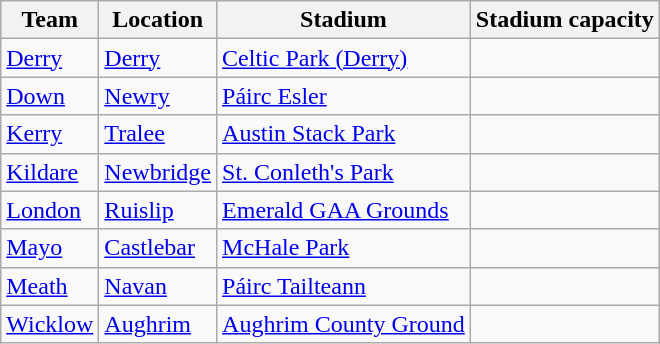<table class="wikitable sortable" style="text-align: left;">
<tr>
<th>Team</th>
<th>Location</th>
<th>Stadium</th>
<th>Stadium capacity</th>
</tr>
<tr>
<td><a href='#'>Derry</a></td>
<td><a href='#'>Derry</a></td>
<td><a href='#'>Celtic Park (Derry)</a></td>
<td></td>
</tr>
<tr>
<td><a href='#'>Down</a></td>
<td><a href='#'>Newry</a></td>
<td><a href='#'>Páirc Esler</a></td>
<td></td>
</tr>
<tr>
<td><a href='#'>Kerry</a></td>
<td><a href='#'>Tralee</a></td>
<td><a href='#'>Austin Stack Park</a></td>
<td></td>
</tr>
<tr>
<td><a href='#'>Kildare</a></td>
<td><a href='#'>Newbridge</a></td>
<td><a href='#'>St. Conleth's Park</a></td>
<td></td>
</tr>
<tr>
<td><a href='#'>London</a></td>
<td><a href='#'>Ruislip</a></td>
<td><a href='#'>Emerald GAA Grounds</a></td>
<td></td>
</tr>
<tr>
<td><a href='#'>Mayo</a></td>
<td><a href='#'>Castlebar</a></td>
<td><a href='#'>McHale Park</a></td>
<td></td>
</tr>
<tr>
<td><a href='#'>Meath</a></td>
<td><a href='#'>Navan</a></td>
<td><a href='#'>Páirc Tailteann</a></td>
<td></td>
</tr>
<tr>
<td><a href='#'>Wicklow</a></td>
<td><a href='#'>Aughrim</a></td>
<td><a href='#'>Aughrim County Ground</a></td>
<td></td>
</tr>
</table>
